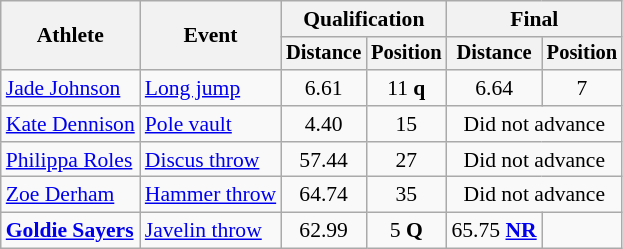<table class=wikitable style="font-size:90%">
<tr>
<th rowspan="2">Athlete</th>
<th rowspan="2">Event</th>
<th colspan="2">Qualification</th>
<th colspan="2">Final</th>
</tr>
<tr style="font-size:95%">
<th>Distance</th>
<th>Position</th>
<th>Distance</th>
<th>Position</th>
</tr>
<tr align=center>
<td align=left><a href='#'>Jade Johnson</a></td>
<td align=left><a href='#'>Long jump</a></td>
<td>6.61</td>
<td>11 <strong>q</strong></td>
<td>6.64</td>
<td>7</td>
</tr>
<tr align=center>
<td align=left><a href='#'>Kate Dennison</a></td>
<td align=left><a href='#'>Pole vault</a></td>
<td>4.40</td>
<td>15</td>
<td colspan=2>Did not advance</td>
</tr>
<tr align=center>
<td align=left><a href='#'>Philippa Roles</a></td>
<td align=left><a href='#'>Discus throw</a></td>
<td>57.44</td>
<td>27</td>
<td colspan=2>Did not advance</td>
</tr>
<tr align=center>
<td align=left><a href='#'>Zoe Derham</a></td>
<td align=left><a href='#'>Hammer throw</a></td>
<td>64.74</td>
<td>35</td>
<td colspan=2>Did not advance</td>
</tr>
<tr align=center>
<td align=left><strong><a href='#'>Goldie Sayers</a></strong></td>
<td align=left><a href='#'>Javelin throw</a></td>
<td>62.99</td>
<td>5 <strong>Q</strong></td>
<td>65.75 <strong><a href='#'>NR</a></strong></td>
<td></td>
</tr>
</table>
